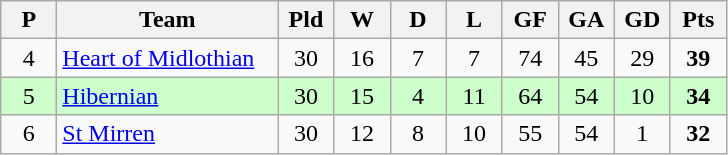<table class="wikitable" style="text-align: center;">
<tr>
<th width=30>P</th>
<th width=140>Team</th>
<th width=30>Pld</th>
<th width=30>W</th>
<th width=30>D</th>
<th width=30>L</th>
<th width=30>GF</th>
<th width=30>GA</th>
<th width=30>GD</th>
<th width=30>Pts</th>
</tr>
<tr>
<td>4</td>
<td align=left><a href='#'>Heart of Midlothian</a></td>
<td>30</td>
<td>16</td>
<td>7</td>
<td>7</td>
<td>74</td>
<td>45</td>
<td>29</td>
<td><strong>39</strong></td>
</tr>
<tr style="background:#ccffcc;">
<td>5</td>
<td align=left><a href='#'>Hibernian</a></td>
<td>30</td>
<td>15</td>
<td>4</td>
<td>11</td>
<td>64</td>
<td>54</td>
<td>10</td>
<td><strong>34</strong></td>
</tr>
<tr>
<td>6</td>
<td align=left><a href='#'>St Mirren</a></td>
<td>30</td>
<td>12</td>
<td>8</td>
<td>10</td>
<td>55</td>
<td>54</td>
<td>1</td>
<td><strong>32</strong></td>
</tr>
</table>
